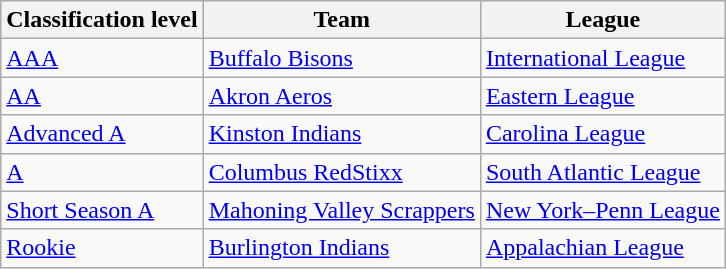<table class="wikitable">
<tr>
<th>Classification level</th>
<th>Team</th>
<th>League</th>
</tr>
<tr>
<td><a href='#'>AAA</a></td>
<td><a href='#'>Buffalo Bisons</a></td>
<td><a href='#'>International League</a></td>
</tr>
<tr>
<td><a href='#'>AA</a></td>
<td><a href='#'>Akron Aeros</a></td>
<td><a href='#'>Eastern League</a></td>
</tr>
<tr>
<td><a href='#'>Advanced A</a></td>
<td><a href='#'>Kinston Indians</a></td>
<td><a href='#'>Carolina League</a></td>
</tr>
<tr>
<td><a href='#'>A</a></td>
<td><a href='#'>Columbus RedStixx</a></td>
<td><a href='#'>South Atlantic League</a></td>
</tr>
<tr>
<td><a href='#'>Short Season A</a></td>
<td><a href='#'>Mahoning Valley Scrappers</a></td>
<td><a href='#'>New York–Penn League</a></td>
</tr>
<tr>
<td><a href='#'>Rookie</a></td>
<td><a href='#'>Burlington Indians</a></td>
<td><a href='#'>Appalachian League</a></td>
</tr>
</table>
